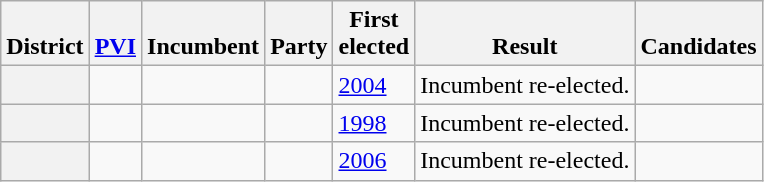<table class="wikitable sortable">
<tr valign=bottom>
<th>District</th>
<th><a href='#'>PVI</a></th>
<th>Incumbent</th>
<th>Party</th>
<th>First<br>elected</th>
<th>Result</th>
<th>Candidates</th>
</tr>
<tr>
<th></th>
<td></td>
<td></td>
<td></td>
<td><a href='#'>2004</a></td>
<td>Incumbent re-elected.</td>
<td nowrap></td>
</tr>
<tr>
<th></th>
<td></td>
<td></td>
<td></td>
<td><a href='#'>1998</a></td>
<td>Incumbent re-elected.</td>
<td nowrap></td>
</tr>
<tr>
<th></th>
<td></td>
<td></td>
<td></td>
<td><a href='#'>2006</a></td>
<td>Incumbent re-elected.</td>
<td nowrap></td>
</tr>
</table>
